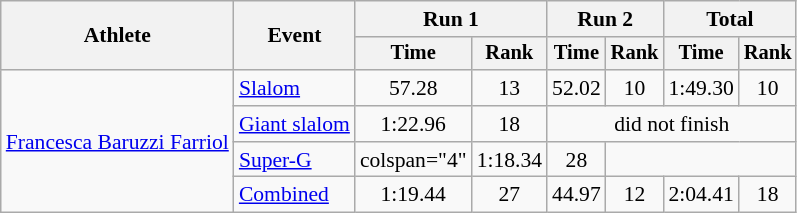<table class="wikitable" style="font-size:90%">
<tr>
<th rowspan=2>Athlete</th>
<th rowspan=2>Event</th>
<th colspan=2>Run 1</th>
<th colspan=2>Run 2</th>
<th colspan=2>Total</th>
</tr>
<tr style="font-size:95%">
<th>Time</th>
<th>Rank</th>
<th>Time</th>
<th>Rank</th>
<th>Time</th>
<th>Rank</th>
</tr>
<tr align=center>
<td align="left" rowspan="4"><a href='#'>Francesca Baruzzi Farriol</a></td>
<td align="left"><a href='#'>Slalom</a></td>
<td>57.28</td>
<td>13</td>
<td>52.02</td>
<td>10</td>
<td>1:49.30</td>
<td>10</td>
</tr>
<tr align=center>
<td align="left"><a href='#'>Giant slalom</a></td>
<td>1:22.96</td>
<td>18</td>
<td colspan=4>did not finish</td>
</tr>
<tr align=center>
<td align="left"><a href='#'>Super-G</a></td>
<td>colspan="4" </td>
<td>1:18.34</td>
<td>28</td>
</tr>
<tr align=center>
<td align="left"><a href='#'>Combined</a></td>
<td>1:19.44</td>
<td>27</td>
<td>44.97</td>
<td>12</td>
<td>2:04.41</td>
<td>18</td>
</tr>
</table>
